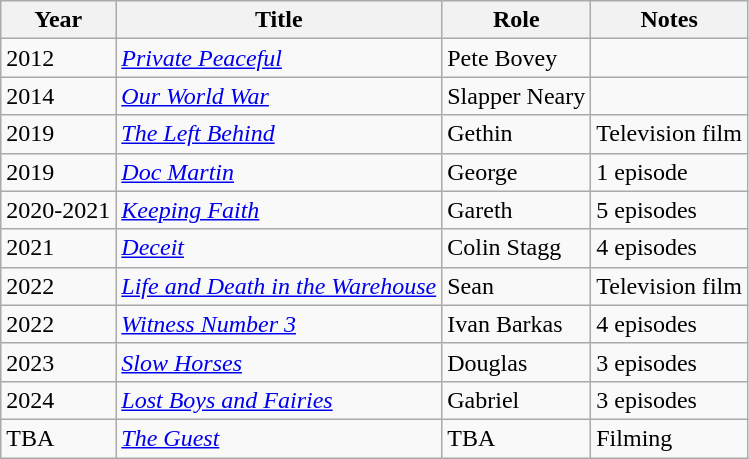<table class="wikitable sortable">
<tr>
<th>Year</th>
<th>Title</th>
<th>Role</th>
<th class="unsortable">Notes</th>
</tr>
<tr>
<td>2012</td>
<td><em><a href='#'> Private Peaceful</a></em></td>
<td>Pete Bovey</td>
<td></td>
</tr>
<tr>
<td>2014</td>
<td><em><a href='#'>Our World War</a></em></td>
<td>Slapper Neary</td>
<td></td>
</tr>
<tr>
<td>2019</td>
<td><em><a href='#'>The Left Behind</a></em></td>
<td>Gethin</td>
<td>Television film</td>
</tr>
<tr>
<td>2019</td>
<td><em><a href='#'>Doc Martin</a></em></td>
<td>George</td>
<td>1 episode</td>
</tr>
<tr>
<td>2020-2021</td>
<td><em><a href='#'> Keeping Faith</a></em></td>
<td>Gareth</td>
<td>5 episodes</td>
</tr>
<tr>
<td>2021</td>
<td><em><a href='#'>Deceit</a></em></td>
<td>Colin Stagg</td>
<td>4 episodes</td>
</tr>
<tr>
<td>2022</td>
<td><em><a href='#'>Life and Death in the Warehouse</a></em></td>
<td>Sean</td>
<td>Television film</td>
</tr>
<tr>
<td>2022</td>
<td><em><a href='#'>Witness Number 3</a></em></td>
<td>Ivan Barkas</td>
<td>4 episodes</td>
</tr>
<tr>
<td>2023</td>
<td><em><a href='#'>Slow Horses</a></em></td>
<td>Douglas</td>
<td>3 episodes</td>
</tr>
<tr>
<td>2024</td>
<td><em><a href='#'>Lost Boys and Fairies</a></em></td>
<td>Gabriel</td>
<td>3 episodes</td>
</tr>
<tr>
<td>TBA</td>
<td><em><a href='#'>The Guest</a></em></td>
<td>TBA</td>
<td>Filming</td>
</tr>
</table>
